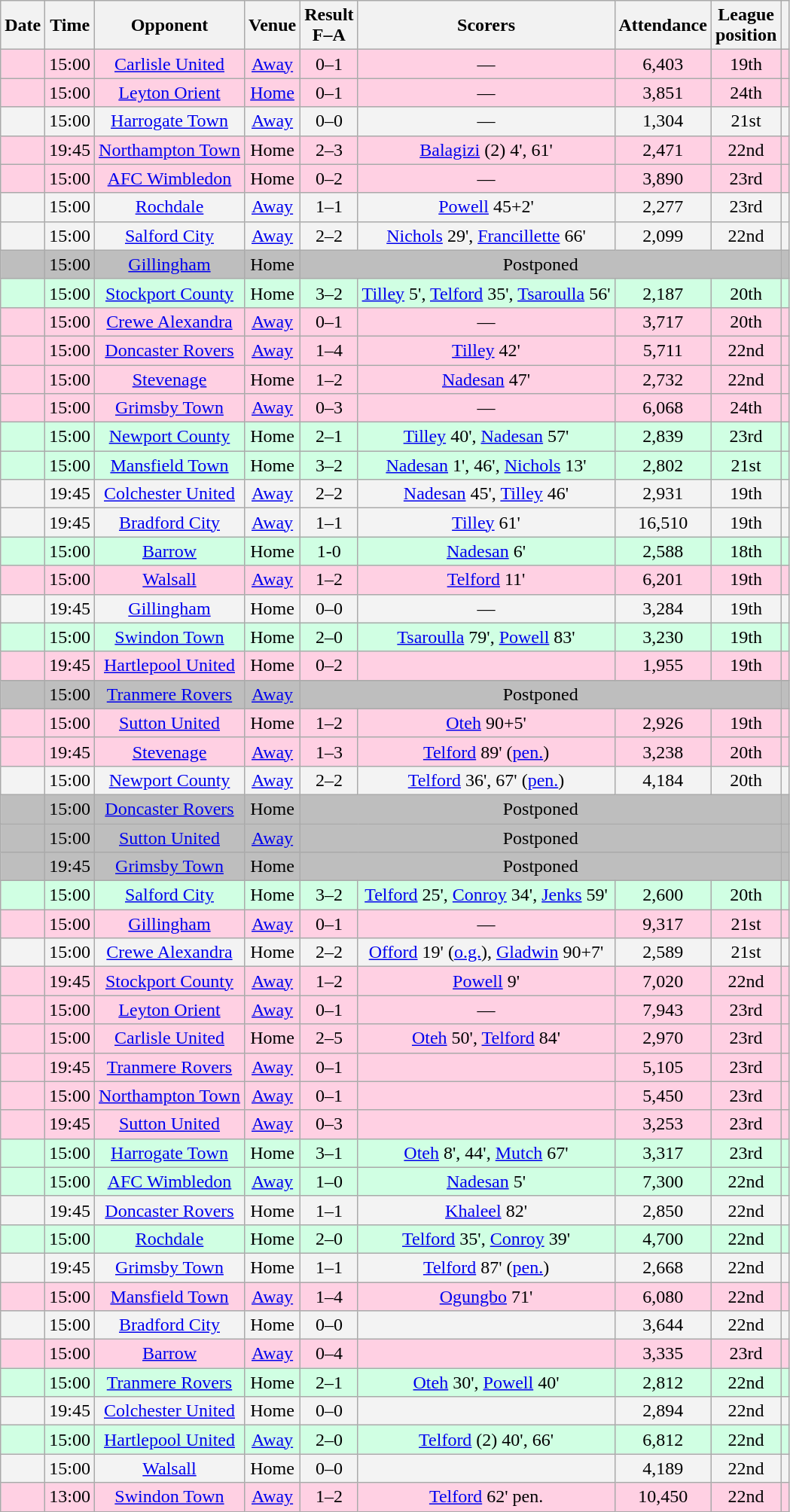<table class="wikitable sortable" style="text-align:center">
<tr>
<th>Date</th>
<th>Time</th>
<th>Opponent</th>
<th>Venue</th>
<th>Result<br>F–A</th>
<th class="unsortable">Scorers</th>
<th>Attendance</th>
<th>League<br>position</th>
<th class="unsortable"></th>
</tr>
<tr bgcolor="#ffd0e3">
<td></td>
<td>15:00</td>
<td><a href='#'>Carlisle United</a></td>
<td><a href='#'>Away</a></td>
<td>0–1</td>
<td>—</td>
<td>6,403</td>
<td>19th</td>
<td></td>
</tr>
<tr bgcolor="#ffd0e3">
<td></td>
<td>15:00</td>
<td><a href='#'>Leyton Orient</a></td>
<td><a href='#'>Home</a></td>
<td>0–1</td>
<td>—</td>
<td>3,851</td>
<td>24th</td>
<td></td>
</tr>
<tr bgcolor="#f3f3f3">
<td></td>
<td>15:00</td>
<td><a href='#'>Harrogate Town</a></td>
<td><a href='#'>Away</a></td>
<td>0–0</td>
<td>—</td>
<td>1,304</td>
<td>21st</td>
<td></td>
</tr>
<tr bgcolor="#ffd0e3">
<td></td>
<td>19:45</td>
<td><a href='#'>Northampton Town</a></td>
<td>Home</td>
<td>2–3</td>
<td><a href='#'>Balagizi</a> (2) 4', 61'</td>
<td>2,471</td>
<td>22nd</td>
<td></td>
</tr>
<tr bgcolor="#ffd0e3">
<td></td>
<td>15:00</td>
<td><a href='#'>AFC Wimbledon</a></td>
<td>Home</td>
<td>0–2</td>
<td>—</td>
<td>3,890</td>
<td>23rd</td>
<td></td>
</tr>
<tr bgcolor="#f3f3f3">
<td></td>
<td>15:00</td>
<td><a href='#'>Rochdale</a></td>
<td><a href='#'>Away</a></td>
<td>1–1</td>
<td><a href='#'>Powell</a> 45+2'</td>
<td>2,277</td>
<td>23rd</td>
<td></td>
</tr>
<tr bgcolor="#f3f3f3">
<td></td>
<td>15:00</td>
<td><a href='#'>Salford City</a></td>
<td><a href='#'>Away</a></td>
<td>2–2</td>
<td><a href='#'>Nichols</a> 29', <a href='#'>Francillette</a> 66'</td>
<td>2,099</td>
<td>22nd</td>
<td></td>
</tr>
<tr bgcolor="#BEBEBE">
<td></td>
<td>15:00</td>
<td><a href='#'>Gillingham</a></td>
<td>Home</td>
<td colspan="4">Postponed</td>
<td></td>
</tr>
<tr bgcolor="#d0ffe3">
<td></td>
<td>15:00</td>
<td><a href='#'>Stockport County</a></td>
<td>Home</td>
<td>3–2</td>
<td><a href='#'>Tilley</a> 5', <a href='#'>Telford</a> 35', <a href='#'>Tsaroulla</a> 56'</td>
<td>2,187</td>
<td>20th</td>
<td></td>
</tr>
<tr bgcolor="#ffd0e3">
<td></td>
<td>15:00</td>
<td><a href='#'>Crewe Alexandra</a></td>
<td><a href='#'>Away</a></td>
<td>0–1</td>
<td>—</td>
<td>3,717</td>
<td>20th</td>
<td></td>
</tr>
<tr bgcolor="#ffd0e3">
<td></td>
<td>15:00</td>
<td><a href='#'>Doncaster Rovers</a></td>
<td><a href='#'>Away</a></td>
<td>1–4</td>
<td><a href='#'>Tilley</a> 42'</td>
<td>5,711</td>
<td>22nd</td>
<td></td>
</tr>
<tr bgcolor="#ffd0e3">
<td></td>
<td>15:00</td>
<td><a href='#'>Stevenage</a></td>
<td>Home</td>
<td>1–2</td>
<td><a href='#'>Nadesan</a> 47'</td>
<td>2,732</td>
<td>22nd</td>
<td></td>
</tr>
<tr bgcolor="#ffd0e3">
<td></td>
<td>15:00</td>
<td><a href='#'>Grimsby Town</a></td>
<td><a href='#'>Away</a></td>
<td>0–3</td>
<td>—</td>
<td>6,068</td>
<td>24th</td>
<td></td>
</tr>
<tr bgcolor="#d0ffe3">
<td></td>
<td>15:00</td>
<td><a href='#'>Newport County</a></td>
<td>Home</td>
<td>2–1</td>
<td><a href='#'>Tilley</a> 40', <a href='#'>Nadesan</a> 57'</td>
<td>2,839</td>
<td>23rd</td>
<td></td>
</tr>
<tr bgcolor="#d0ffe3">
<td></td>
<td>15:00</td>
<td><a href='#'>Mansfield Town</a></td>
<td>Home</td>
<td>3–2</td>
<td><a href='#'>Nadesan</a> 1', 46', <a href='#'>Nichols</a> 13'</td>
<td>2,802</td>
<td>21st</td>
<td></td>
</tr>
<tr bgcolor="#f3f3f3">
<td></td>
<td>19:45</td>
<td><a href='#'>Colchester United</a></td>
<td><a href='#'>Away</a></td>
<td>2–2</td>
<td><a href='#'>Nadesan</a> 45', <a href='#'>Tilley</a> 46'</td>
<td>2,931</td>
<td>19th</td>
<td></td>
</tr>
<tr bgcolor="#f3f3f3">
<td></td>
<td>19:45</td>
<td><a href='#'>Bradford City</a></td>
<td><a href='#'>Away</a></td>
<td>1–1</td>
<td><a href='#'>Tilley</a> 61'</td>
<td>16,510</td>
<td>19th</td>
<td></td>
</tr>
<tr bgcolor="#d0ffe3">
<td></td>
<td>15:00</td>
<td><a href='#'>Barrow</a></td>
<td>Home</td>
<td>1-0</td>
<td><a href='#'>Nadesan</a> 6'</td>
<td>2,588</td>
<td>18th</td>
<td></td>
</tr>
<tr bgcolor="#ffd0e3">
<td></td>
<td>15:00</td>
<td><a href='#'>Walsall</a></td>
<td><a href='#'>Away</a></td>
<td>1–2</td>
<td><a href='#'>Telford</a> 11'</td>
<td>6,201</td>
<td>19th</td>
<td></td>
</tr>
<tr bgcolor="#f3f3f3">
<td></td>
<td>19:45</td>
<td><a href='#'>Gillingham</a></td>
<td>Home</td>
<td>0–0</td>
<td>—</td>
<td>3,284</td>
<td>19th</td>
<td></td>
</tr>
<tr bgcolor="#d0ffe3">
<td></td>
<td>15:00</td>
<td><a href='#'>Swindon Town</a></td>
<td>Home</td>
<td>2–0</td>
<td><a href='#'>Tsaroulla</a> 79', <a href='#'>Powell</a> 83'</td>
<td>3,230</td>
<td>19th</td>
<td></td>
</tr>
<tr bgcolor="#ffd0e3">
<td></td>
<td>19:45</td>
<td><a href='#'>Hartlepool United</a></td>
<td>Home</td>
<td>0–2</td>
<td></td>
<td>1,955</td>
<td>19th</td>
<td></td>
</tr>
<tr bgcolor="#BEBEBE">
<td></td>
<td>15:00</td>
<td><a href='#'>Tranmere Rovers</a></td>
<td><a href='#'>Away</a></td>
<td colspan="4">Postponed</td>
<td></td>
</tr>
<tr bgcolor="#ffd0e3">
<td></td>
<td>15:00</td>
<td><a href='#'>Sutton United</a></td>
<td>Home</td>
<td>1–2</td>
<td><a href='#'>Oteh</a> 90+5'</td>
<td>2,926</td>
<td>19th</td>
<td></td>
</tr>
<tr bgcolor="#ffd0e3">
<td></td>
<td>19:45</td>
<td><a href='#'>Stevenage</a></td>
<td><a href='#'>Away</a></td>
<td>1–3</td>
<td><a href='#'>Telford</a> 89' (<a href='#'>pen.</a>)</td>
<td>3,238</td>
<td>20th</td>
<td></td>
</tr>
<tr bgcolor="#f3f3f3">
<td></td>
<td>15:00</td>
<td><a href='#'>Newport County</a></td>
<td><a href='#'>Away</a></td>
<td>2–2</td>
<td><a href='#'>Telford</a> 36', 67' (<a href='#'>pen.</a>)</td>
<td>4,184</td>
<td>20th</td>
<td></td>
</tr>
<tr bgcolor="#BEBEBE">
<td></td>
<td>15:00</td>
<td><a href='#'>Doncaster Rovers</a></td>
<td>Home</td>
<td colspan="4">Postponed</td>
<td></td>
</tr>
<tr bgcolor="#BEBEBE">
<td></td>
<td>15:00</td>
<td><a href='#'>Sutton United</a></td>
<td><a href='#'>Away</a></td>
<td colspan="4">Postponed</td>
<td></td>
</tr>
<tr bgcolor="#BEBEBE">
<td></td>
<td>19:45</td>
<td><a href='#'>Grimsby Town</a></td>
<td>Home</td>
<td colspan="4">Postponed</td>
<td></td>
</tr>
<tr bgcolor="#d0ffe3">
<td></td>
<td>15:00</td>
<td><a href='#'>Salford City</a></td>
<td>Home</td>
<td>3–2</td>
<td><a href='#'>Telford</a> 25', <a href='#'>Conroy</a> 34', <a href='#'>Jenks</a> 59'</td>
<td>2,600</td>
<td>20th</td>
<td></td>
</tr>
<tr bgcolor="#ffd0e3">
<td></td>
<td>15:00</td>
<td><a href='#'>Gillingham</a></td>
<td><a href='#'>Away</a></td>
<td>0–1</td>
<td>—</td>
<td>9,317</td>
<td>21st</td>
<td></td>
</tr>
<tr bgcolor="#f3f3f3">
<td></td>
<td>15:00</td>
<td><a href='#'>Crewe Alexandra</a></td>
<td>Home</td>
<td>2–2</td>
<td><a href='#'>Offord</a> 19' (<a href='#'>o.g.</a>), <a href='#'>Gladwin</a> 90+7'</td>
<td>2,589</td>
<td>21st</td>
<td></td>
</tr>
<tr bgcolor="#ffd0e3">
<td></td>
<td>19:45</td>
<td><a href='#'>Stockport County</a></td>
<td><a href='#'>Away</a></td>
<td>1–2</td>
<td><a href='#'>Powell</a> 9'</td>
<td>7,020</td>
<td>22nd</td>
<td></td>
</tr>
<tr bgcolor="#ffd0e3">
<td></td>
<td>15:00</td>
<td><a href='#'>Leyton Orient</a></td>
<td><a href='#'>Away</a></td>
<td>0–1</td>
<td>—</td>
<td>7,943</td>
<td>23rd</td>
<td></td>
</tr>
<tr bgcolor="#ffd0e3">
<td></td>
<td>15:00</td>
<td><a href='#'>Carlisle United</a></td>
<td>Home</td>
<td>2–5</td>
<td><a href='#'>Oteh</a> 50', <a href='#'>Telford</a> 84'</td>
<td>2,970</td>
<td>23rd</td>
<td></td>
</tr>
<tr bgcolor="#ffd0e3">
<td></td>
<td>19:45</td>
<td><a href='#'>Tranmere Rovers</a></td>
<td><a href='#'>Away</a></td>
<td>0–1</td>
<td></td>
<td>5,105</td>
<td>23rd</td>
<td></td>
</tr>
<tr bgcolor="#ffd0e3">
<td></td>
<td>15:00</td>
<td><a href='#'>Northampton Town</a></td>
<td><a href='#'>Away</a></td>
<td>0–1</td>
<td></td>
<td>5,450</td>
<td>23rd</td>
<td></td>
</tr>
<tr bgcolor="#ffd0e3">
<td></td>
<td>19:45</td>
<td><a href='#'>Sutton United</a></td>
<td><a href='#'>Away</a></td>
<td>0–3</td>
<td></td>
<td>3,253</td>
<td>23rd</td>
<td></td>
</tr>
<tr bgcolor="#d0ffe3">
<td></td>
<td>15:00</td>
<td><a href='#'>Harrogate Town</a></td>
<td>Home</td>
<td>3–1</td>
<td><a href='#'>Oteh</a> 8', 44', <a href='#'>Mutch</a> 67'</td>
<td>3,317</td>
<td>23rd</td>
<td></td>
</tr>
<tr bgcolor="d0ffe3">
<td></td>
<td>15:00</td>
<td><a href='#'>AFC Wimbledon</a></td>
<td><a href='#'>Away</a></td>
<td>1–0</td>
<td><a href='#'>Nadesan</a> 5'</td>
<td>7,300</td>
<td>22nd</td>
<td></td>
</tr>
<tr bgcolor="#f3f3f3">
<td></td>
<td>19:45</td>
<td><a href='#'>Doncaster Rovers</a></td>
<td>Home</td>
<td>1–1</td>
<td><a href='#'>Khaleel</a> 82'</td>
<td>2,850</td>
<td>22nd</td>
<td></td>
</tr>
<tr bgcolor="d0ffe3">
<td></td>
<td>15:00</td>
<td><a href='#'>Rochdale</a></td>
<td>Home</td>
<td>2–0</td>
<td><a href='#'>Telford</a> 35', <a href='#'>Conroy</a> 39'</td>
<td>4,700</td>
<td>22nd</td>
<td></td>
</tr>
<tr bgcolor="f3f3f3">
<td></td>
<td>19:45</td>
<td><a href='#'>Grimsby Town</a></td>
<td>Home</td>
<td>1–1</td>
<td><a href='#'>Telford</a> 87' (<a href='#'>pen.</a>)</td>
<td>2,668</td>
<td>22nd</td>
<td></td>
</tr>
<tr bgcolor="ffd0e3">
<td></td>
<td>15:00</td>
<td><a href='#'>Mansfield Town</a></td>
<td><a href='#'>Away</a></td>
<td>1–4</td>
<td><a href='#'>Ogungbo</a> 71'</td>
<td>6,080</td>
<td>22nd</td>
<td></td>
</tr>
<tr bgcolor="f3f3f3">
<td></td>
<td>15:00</td>
<td><a href='#'>Bradford City</a></td>
<td>Home</td>
<td>0–0</td>
<td></td>
<td>3,644</td>
<td>22nd</td>
<td></td>
</tr>
<tr bgcolor="#ffd0e3">
<td></td>
<td>15:00</td>
<td><a href='#'>Barrow</a></td>
<td><a href='#'>Away</a></td>
<td>0–4</td>
<td></td>
<td>3,335</td>
<td>23rd</td>
<td></td>
</tr>
<tr bgcolor="#d0ffe3">
<td></td>
<td>15:00</td>
<td><a href='#'>Tranmere Rovers</a></td>
<td>Home</td>
<td>2–1</td>
<td><a href='#'>Oteh</a> 30', <a href='#'>Powell</a> 40'</td>
<td>2,812</td>
<td>22nd</td>
<td></td>
</tr>
<tr bgcolor="#f3f3f3">
<td></td>
<td>19:45</td>
<td><a href='#'>Colchester United</a></td>
<td>Home</td>
<td>0–0</td>
<td></td>
<td>2,894</td>
<td>22nd</td>
<td></td>
</tr>
<tr bgcolor="#d0ffe3">
<td></td>
<td>15:00</td>
<td><a href='#'>Hartlepool United</a></td>
<td><a href='#'>Away</a></td>
<td>2–0</td>
<td><a href='#'>Telford</a> (2) 40', 66'</td>
<td>6,812</td>
<td>22nd</td>
<td></td>
</tr>
<tr bgcolor="#f3f3f3">
<td></td>
<td>15:00</td>
<td><a href='#'>Walsall</a></td>
<td>Home</td>
<td>0–0</td>
<td></td>
<td>4,189</td>
<td>22nd</td>
<td></td>
</tr>
<tr bgcolor="#ffd0e3">
<td></td>
<td>13:00</td>
<td><a href='#'>Swindon Town</a></td>
<td><a href='#'>Away</a></td>
<td>1–2</td>
<td><a href='#'>Telford</a> 62' pen.</td>
<td>10,450</td>
<td>22nd</td>
<td></td>
</tr>
</table>
